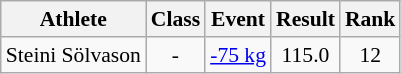<table class="wikitable" style="font-size:90%">
<tr>
<th>Athlete</th>
<th>Class</th>
<th>Event</th>
<th>Result</th>
<th>Rank</th>
</tr>
<tr>
<td>Steini Sölvason</td>
<td align=center>-</td>
<td><a href='#'>-75 kg</a></td>
<td align="center">115.0</td>
<td align="center">12</td>
</tr>
</table>
